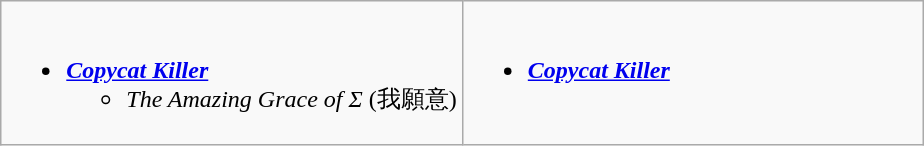<table class=wikitable>
<tr>
<td style="vertical-align:top;" width="50%"><br><ul><li><strong><em><a href='#'>Copycat Killer</a></em></strong><ul><li><em>The Amazing Grace of Σ</em> (我願意)</li></ul></li></ul></td>
<td style="vertical-align:top;" width="50%"><br><ul><li><strong><em><a href='#'>Copycat Killer</a></em></strong></li></ul></td>
</tr>
</table>
